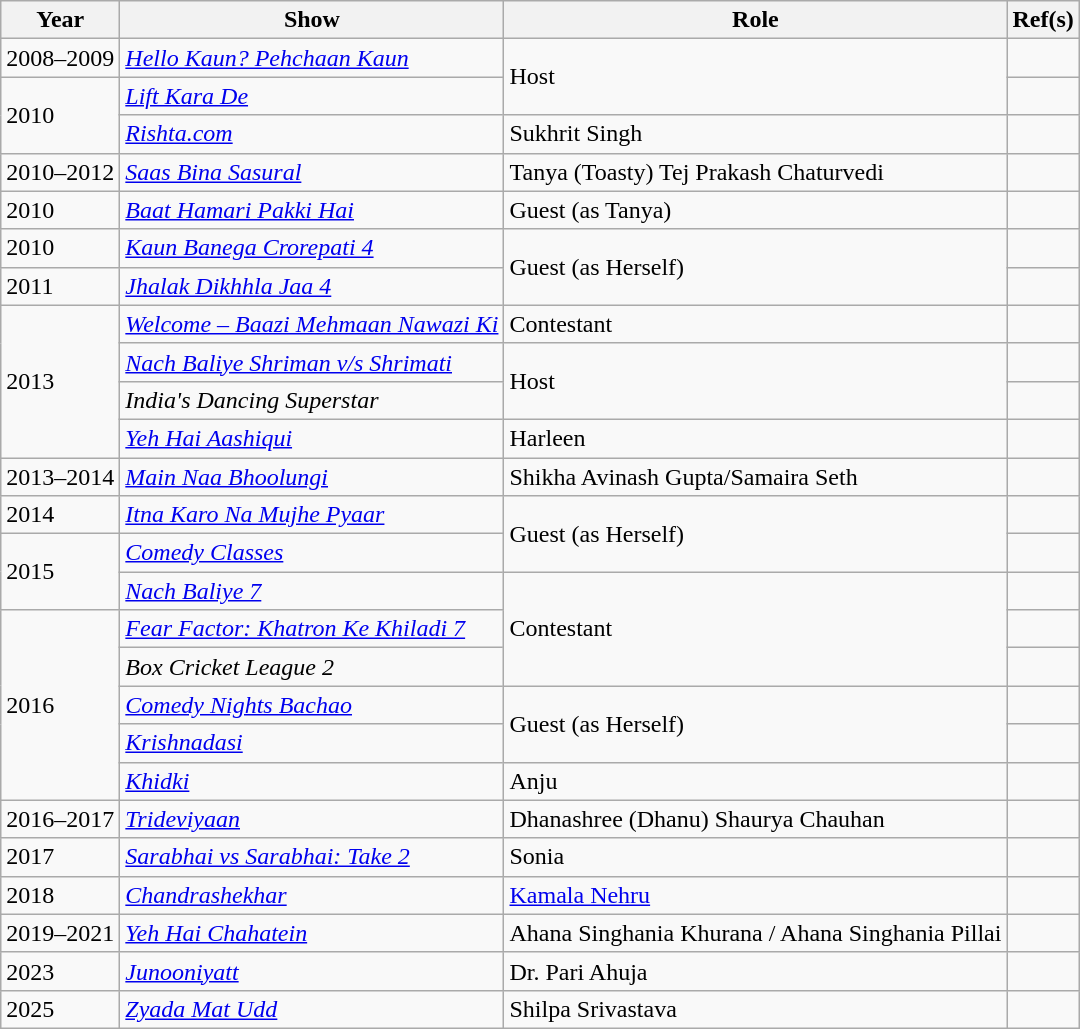<table class="wikitable">
<tr>
<th>Year</th>
<th>Show</th>
<th>Role</th>
<th>Ref(s)</th>
</tr>
<tr>
<td>2008–2009</td>
<td><em><a href='#'>Hello Kaun? Pehchaan Kaun</a></em></td>
<td rowspan="2">Host</td>
<td style="text-align:center;"></td>
</tr>
<tr>
<td rowspan="2">2010</td>
<td><em><a href='#'>Lift Kara De</a></em></td>
<td style="text-align:center;"></td>
</tr>
<tr>
<td><em><a href='#'>Rishta.com</a></em></td>
<td>Sukhrit Singh</td>
<td style="text-align:center;"></td>
</tr>
<tr>
<td>2010–2012</td>
<td><em><a href='#'>Saas Bina Sasural</a></em></td>
<td>Tanya (Toasty) Tej Prakash Chaturvedi</td>
<td style="text-align:center;"></td>
</tr>
<tr>
<td>2010</td>
<td><em><a href='#'>Baat Hamari Pakki Hai</a></em></td>
<td>Guest (as Tanya)</td>
<td style="text-align:center;"></td>
</tr>
<tr>
<td>2010</td>
<td><em><a href='#'>Kaun Banega Crorepati 4</a></em></td>
<td rowspan="2">Guest (as Herself)</td>
<td style="text-align:center;"></td>
</tr>
<tr>
<td>2011</td>
<td><em><a href='#'>Jhalak Dikhhla Jaa 4</a></em></td>
<td style="text-align:center;"></td>
</tr>
<tr>
<td rowspan="4">2013</td>
<td><em><a href='#'>Welcome – Baazi Mehmaan Nawazi Ki</a></em></td>
<td>Contestant</td>
<td style="text-align:center;"></td>
</tr>
<tr>
<td><em><a href='#'>Nach Baliye Shriman v/s Shrimati</a></em></td>
<td rowspan="2">Host</td>
<td style="text-align:center;"></td>
</tr>
<tr>
<td><em>India's Dancing Superstar</em></td>
<td style="text-align:center;"></td>
</tr>
<tr>
<td><em><a href='#'>Yeh Hai Aashiqui</a></em></td>
<td>Harleen</td>
<td style="text-align:center;"></td>
</tr>
<tr>
<td>2013–2014</td>
<td><em><a href='#'>Main Naa Bhoolungi</a></em></td>
<td>Shikha Avinash Gupta/Samaira Seth</td>
<td style="text-align:center;"></td>
</tr>
<tr>
<td>2014</td>
<td><em><a href='#'>Itna Karo Na Mujhe Pyaar</a></em></td>
<td rowspan="2">Guest (as Herself)</td>
<td style="text-align:center;"></td>
</tr>
<tr>
<td rowspan="2">2015</td>
<td><em><a href='#'>Comedy Classes</a></em></td>
<td style="text-align:center;"></td>
</tr>
<tr>
<td><em><a href='#'>Nach Baliye 7</a></em></td>
<td rowspan="3">Contestant</td>
<td style="text-align:center;"></td>
</tr>
<tr>
<td rowspan="5">2016</td>
<td><em><a href='#'>Fear Factor: Khatron Ke Khiladi 7</a></em></td>
<td style="text-align:center;"></td>
</tr>
<tr>
<td><em>Box Cricket League 2</em></td>
<td style="text-align:center;"></td>
</tr>
<tr>
<td><em><a href='#'>Comedy Nights Bachao</a></em></td>
<td rowspan="2">Guest (as Herself)</td>
<td style="text-align:center;"></td>
</tr>
<tr>
<td><em><a href='#'>Krishnadasi</a></em></td>
<td style="text-align:center;"></td>
</tr>
<tr>
<td><em><a href='#'>Khidki</a></em></td>
<td>Anju</td>
<td style="text-align:center;"></td>
</tr>
<tr>
<td>2016–2017</td>
<td><em><a href='#'>Trideviyaan</a></em></td>
<td>Dhanashree (Dhanu) Shaurya Chauhan</td>
<td style="text-align:center;"></td>
</tr>
<tr>
<td>2017</td>
<td><em><a href='#'>Sarabhai vs Sarabhai: Take 2</a></em></td>
<td>Sonia</td>
<td style="text-align:center;"></td>
</tr>
<tr>
<td>2018</td>
<td><em><a href='#'>Chandrashekhar</a></em></td>
<td><a href='#'>Kamala Nehru</a></td>
<td style="text-align:center;"></td>
</tr>
<tr>
<td>2019–2021</td>
<td><em><a href='#'>Yeh Hai Chahatein</a></em></td>
<td>Ahana Singhania Khurana / Ahana Singhania Pillai</td>
<td style="text-align:center;"></td>
</tr>
<tr>
<td>2023</td>
<td><em><a href='#'>Junooniyatt</a></em></td>
<td>Dr. Pari Ahuja</td>
<td style="text-align:center;"></td>
</tr>
<tr>
<td>2025</td>
<td><em><a href='#'>Zyada Mat Udd</a></em></td>
<td>Shilpa Srivastava</td>
<td style="text-align:center;"></td>
</tr>
</table>
